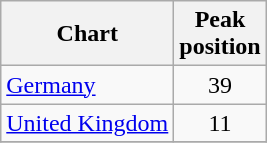<table class="wikitable sortable">
<tr>
<th align="center">Chart</th>
<th align="center">Peak<br>position</th>
</tr>
<tr>
<td align="left"><a href='#'>Germany</a></td>
<td align="center">39</td>
</tr>
<tr>
<td align="left"><a href='#'>United Kingdom</a></td>
<td align="center">11</td>
</tr>
<tr>
</tr>
</table>
